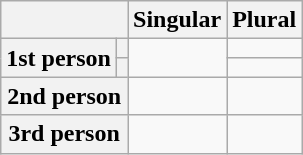<table class="wikitable">
<tr>
<th colspan="2"></th>
<th>Singular</th>
<th>Plural</th>
</tr>
<tr>
<th rowspan="2">1st person</th>
<th></th>
<td rowspan="2"></td>
<td></td>
</tr>
<tr>
<th></th>
<td></td>
</tr>
<tr>
<th colspan="2">2nd person</th>
<td></td>
<td></td>
</tr>
<tr>
<th colspan="2">3rd person</th>
<td></td>
<td></td>
</tr>
</table>
